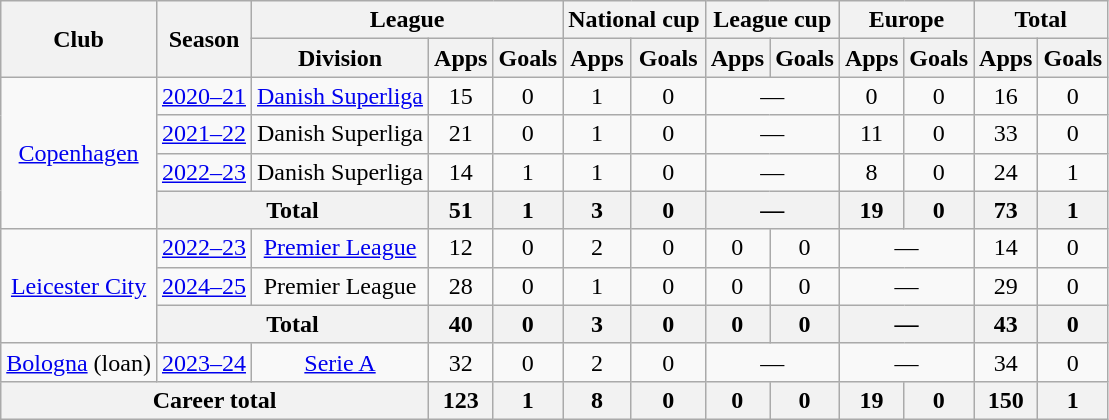<table class="wikitable" style="text-align:center">
<tr>
<th rowspan="2">Club</th>
<th rowspan="2">Season</th>
<th colspan="3">League</th>
<th colspan="2">National cup</th>
<th colspan="2">League cup</th>
<th colspan="2">Europe</th>
<th colspan="2">Total</th>
</tr>
<tr>
<th>Division</th>
<th>Apps</th>
<th>Goals</th>
<th>Apps</th>
<th>Goals</th>
<th>Apps</th>
<th>Goals</th>
<th>Apps</th>
<th>Goals</th>
<th>Apps</th>
<th>Goals</th>
</tr>
<tr>
<td rowspan="4"><a href='#'>Copenhagen</a></td>
<td><a href='#'>2020–21</a></td>
<td><a href='#'>Danish Superliga</a></td>
<td>15</td>
<td>0</td>
<td>1</td>
<td>0</td>
<td colspan="2">—</td>
<td>0</td>
<td>0</td>
<td>16</td>
<td>0</td>
</tr>
<tr>
<td><a href='#'>2021–22</a></td>
<td>Danish Superliga</td>
<td>21</td>
<td>0</td>
<td>1</td>
<td>0</td>
<td colspan="2">—</td>
<td>11</td>
<td>0</td>
<td>33</td>
<td>0</td>
</tr>
<tr>
<td><a href='#'>2022–23</a></td>
<td>Danish Superliga</td>
<td>14</td>
<td>1</td>
<td>1</td>
<td>0</td>
<td colspan="2">—</td>
<td>8</td>
<td>0</td>
<td>24</td>
<td>1</td>
</tr>
<tr>
<th colspan="2">Total</th>
<th>51</th>
<th>1</th>
<th>3</th>
<th>0</th>
<th colspan="2">—</th>
<th>19</th>
<th>0</th>
<th>73</th>
<th>1</th>
</tr>
<tr>
<td rowspan="3"><a href='#'>Leicester City</a></td>
<td><a href='#'>2022–23</a></td>
<td><a href='#'>Premier League</a></td>
<td>12</td>
<td>0</td>
<td>2</td>
<td>0</td>
<td>0</td>
<td>0</td>
<td colspan="2">—</td>
<td>14</td>
<td>0</td>
</tr>
<tr>
<td><a href='#'>2024–25</a></td>
<td>Premier League</td>
<td>28</td>
<td>0</td>
<td>1</td>
<td>0</td>
<td>0</td>
<td>0</td>
<td colspan="2">—</td>
<td>29</td>
<td>0</td>
</tr>
<tr>
<th colspan="2">Total</th>
<th>40</th>
<th>0</th>
<th>3</th>
<th>0</th>
<th>0</th>
<th>0</th>
<th colspan="2">—</th>
<th>43</th>
<th>0</th>
</tr>
<tr>
<td><a href='#'>Bologna</a> (loan)</td>
<td><a href='#'>2023–24</a></td>
<td><a href='#'>Serie A</a></td>
<td>32</td>
<td>0</td>
<td>2</td>
<td>0</td>
<td colspan="2">—</td>
<td colspan="2">—</td>
<td>34</td>
<td>0</td>
</tr>
<tr>
<th colspan="3">Career total</th>
<th>123</th>
<th>1</th>
<th>8</th>
<th>0</th>
<th>0</th>
<th>0</th>
<th>19</th>
<th>0</th>
<th>150</th>
<th>1</th>
</tr>
</table>
